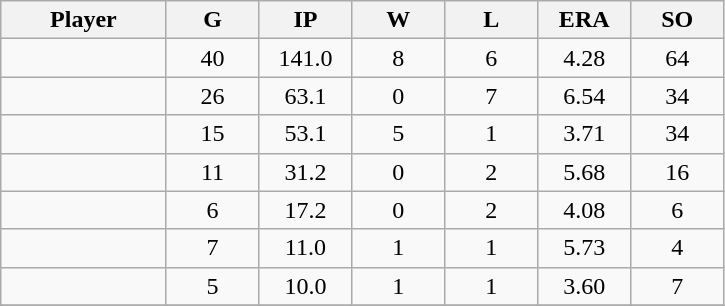<table class="wikitable sortable">
<tr>
<th bgcolor="#DDDDFF" width="16%">Player</th>
<th bgcolor="#DDDDFF" width="9%">G</th>
<th bgcolor="#DDDDFF" width="9%">IP</th>
<th bgcolor="#DDDDFF" width="9%">W</th>
<th bgcolor="#DDDDFF" width="9%">L</th>
<th bgcolor="#DDDDFF" width="9%">ERA</th>
<th bgcolor="#DDDDFF" width="9%">SO</th>
</tr>
<tr align="center">
<td></td>
<td>40</td>
<td>141.0</td>
<td>8</td>
<td>6</td>
<td>4.28</td>
<td>64</td>
</tr>
<tr align="center">
<td></td>
<td>26</td>
<td>63.1</td>
<td>0</td>
<td>7</td>
<td>6.54</td>
<td>34</td>
</tr>
<tr align="center">
<td></td>
<td>15</td>
<td>53.1</td>
<td>5</td>
<td>1</td>
<td>3.71</td>
<td>34</td>
</tr>
<tr align="center">
<td></td>
<td>11</td>
<td>31.2</td>
<td>0</td>
<td>2</td>
<td>5.68</td>
<td>16</td>
</tr>
<tr align="center">
<td></td>
<td>6</td>
<td>17.2</td>
<td>0</td>
<td>2</td>
<td>4.08</td>
<td>6</td>
</tr>
<tr align="center">
<td></td>
<td>7</td>
<td>11.0</td>
<td>1</td>
<td>1</td>
<td>5.73</td>
<td>4</td>
</tr>
<tr align="center">
<td></td>
<td>5</td>
<td>10.0</td>
<td>1</td>
<td>1</td>
<td>3.60</td>
<td>7</td>
</tr>
<tr align="center">
</tr>
</table>
